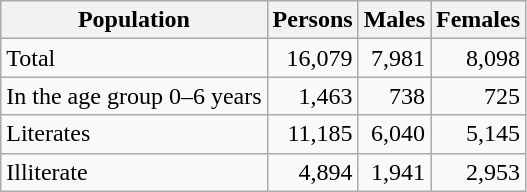<table class="wikitable">
<tr>
<th>Population</th>
<th>Persons</th>
<th>Males</th>
<th>Females</th>
</tr>
<tr>
<td>Total</td>
<td align=right>16,079</td>
<td align=right>7,981</td>
<td align=right>8,098</td>
</tr>
<tr>
<td>In the age group 0–6 years</td>
<td align=right>1,463</td>
<td align=right>738</td>
<td align=right>725</td>
</tr>
<tr>
<td>Literates</td>
<td align=right>11,185</td>
<td align=right>6,040</td>
<td align=right>5,145</td>
</tr>
<tr>
<td>Illiterate</td>
<td align=right>4,894</td>
<td align=right>1,941</td>
<td align=right>2,953</td>
</tr>
</table>
